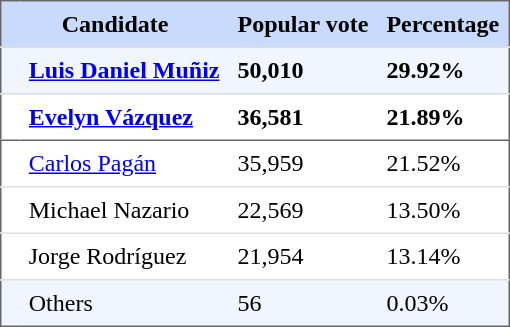<table style="border: 1px solid #666666; border-collapse: collapse" align="center" cellpadding="6">
<tr style="background-color: #C9DBFC">
<th colspan="2">Candidate</th>
<th>Popular vote</th>
<th>Percentage</th>
</tr>
<tr style="background-color: #F0F5FE">
<td style="border-top: 1px solid #DDDDDD"></td>
<td style="border-top: 1px solid #DDDDDD"><strong><a href='#'>Luis Daniel Muñiz</a></strong></td>
<td style="border-top: 1px solid #DDDDDD"><strong>50,010</strong></td>
<td style="border-top: 1px solid #DDDDDD"><strong>29.92%</strong></td>
</tr>
<tr>
<td style="border-top: 1px solid #DDDDDD"></td>
<td style="border-top: 1px solid #DDDDDD"><strong><a href='#'>Evelyn Vázquez</a></strong></td>
<td style="border-top: 1px solid #DDDDDD"><strong>36,581</strong></td>
<td style="border-top: 1px solid #DDDDDD"><strong>21.89%</strong></td>
</tr>
<tr>
<td style="border-top: 1px solid #666666"></td>
<td style="border-top: 1px solid #666666"><a href='#'>Carlos Pagán</a></td>
<td style="border-top: 1px solid #666666">35,959</td>
<td style="border-top: 1px solid #666666">21.52%</td>
</tr>
<tr>
<td style="border-top: 1px solid #DDDDDD"></td>
<td style="border-top: 1px solid #DDDDDD">Michael Nazario</td>
<td style="border-top: 1px solid #DDDDDD">22,569</td>
<td style="border-top: 1px solid #DDDDDD">13.50%</td>
</tr>
<tr>
<td style="border-top: 1px solid #DDDDDD"></td>
<td style="border-top: 1px solid #DDDDDD">Jorge Rodríguez</td>
<td style="border-top: 1px solid #DDDDDD">21,954</td>
<td style="border-top: 1px solid #DDDDDD">13.14%</td>
</tr>
<tr style="background-color: #F0F5FE">
<td style="border-top: 1px solid #DDDDDD"></td>
<td style="border-top: 1px solid #DDDDDD">Others</td>
<td style="border-top: 1px solid #DDDDDD">56</td>
<td style="border-top: 1px solid #DDDDDD">0.03%</td>
</tr>
</table>
